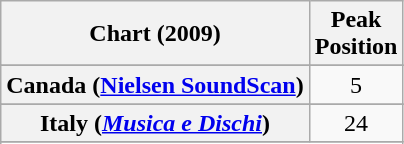<table class="wikitable sortable plainrowheaders" style="text-align: center;">
<tr>
<th scope="col">Chart (2009)</th>
<th scope="col">Peak<br>Position</th>
</tr>
<tr>
</tr>
<tr>
</tr>
<tr>
</tr>
<tr>
</tr>
<tr>
<th scope="row">Canada (<a href='#'>Nielsen SoundScan</a>)</th>
<td>5</td>
</tr>
<tr>
</tr>
<tr>
</tr>
<tr>
</tr>
<tr>
<th scope="row">Italy (<em><a href='#'>Musica e Dischi</a></em>)</th>
<td>24</td>
</tr>
<tr>
</tr>
<tr>
</tr>
<tr>
</tr>
<tr>
</tr>
<tr>
</tr>
<tr>
</tr>
<tr>
</tr>
<tr>
</tr>
<tr>
</tr>
<tr>
</tr>
</table>
